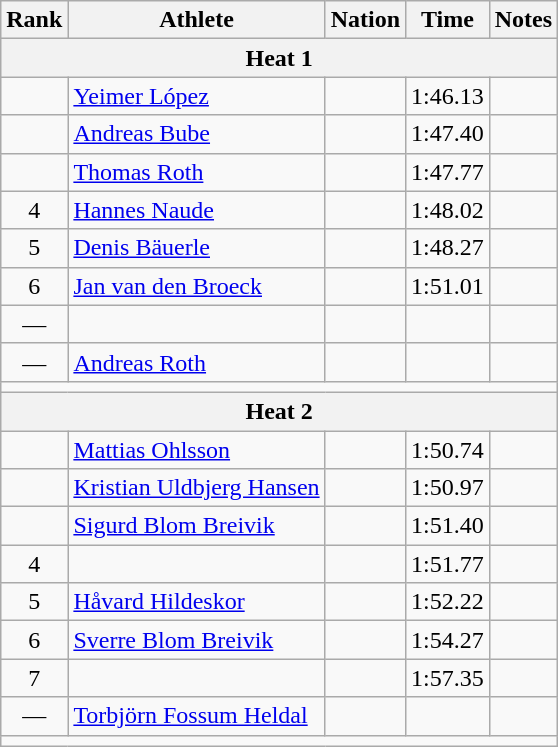<table class="wikitable" style="text-align:center;">
<tr>
<th scope="col" style="width: 10px;">Rank</th>
<th scope="col">Athlete</th>
<th scope="col">Nation</th>
<th scope="col">Time</th>
<th scope="col">Notes</th>
</tr>
<tr>
<th colspan="5" align="center">Heat 1</th>
</tr>
<tr>
<td></td>
<td align=left><a href='#'>Yeimer López</a></td>
<td align=left></td>
<td>1:46.13</td>
<td></td>
</tr>
<tr>
<td></td>
<td align=left><a href='#'>Andreas Bube</a></td>
<td align=left></td>
<td>1:47.40</td>
<td></td>
</tr>
<tr>
<td></td>
<td align=left><a href='#'>Thomas Roth</a></td>
<td align=left></td>
<td>1:47.77</td>
<td></td>
</tr>
<tr>
<td>4</td>
<td align=left><a href='#'>Hannes Naude</a></td>
<td align=left></td>
<td>1:48.02</td>
<td></td>
</tr>
<tr>
<td>5</td>
<td align=left><a href='#'>Denis Bäuerle</a></td>
<td align=left></td>
<td>1:48.27</td>
<td></td>
</tr>
<tr>
<td>6</td>
<td align=left><a href='#'>Jan van den Broeck</a></td>
<td align=left></td>
<td>1:51.01</td>
<td></td>
</tr>
<tr>
<td>—</td>
<td align=left></td>
<td align=left></td>
<td></td>
<td></td>
</tr>
<tr>
<td>—</td>
<td align="left"><a href='#'>Andreas Roth</a></td>
<td align="left"></td>
<td></td>
<td></td>
</tr>
<tr>
<td colspan="5"></td>
</tr>
<tr>
<th align=center colspan=5>Heat 2</th>
</tr>
<tr>
<td></td>
<td align=left><a href='#'>Mattias Ohlsson</a></td>
<td align=left></td>
<td>1:50.74</td>
<td></td>
</tr>
<tr>
<td></td>
<td align=left><a href='#'>Kristian Uldbjerg Hansen</a></td>
<td align=left></td>
<td>1:50.97</td>
<td></td>
</tr>
<tr>
<td></td>
<td align=left><a href='#'>Sigurd Blom Breivik</a></td>
<td align=left></td>
<td>1:51.40</td>
<td></td>
</tr>
<tr>
<td>4</td>
<td align=left></td>
<td align=left></td>
<td>1:51.77</td>
<td></td>
</tr>
<tr>
<td>5</td>
<td align=left><a href='#'>Håvard Hildeskor</a></td>
<td align=left></td>
<td>1:52.22</td>
<td></td>
</tr>
<tr>
<td>6</td>
<td align=left><a href='#'>Sverre Blom Breivik</a></td>
<td align=left></td>
<td>1:54.27</td>
<td></td>
</tr>
<tr>
<td>7</td>
<td align=left></td>
<td align=left></td>
<td>1:57.35</td>
<td></td>
</tr>
<tr>
<td>—</td>
<td align=left><a href='#'>Torbjörn Fossum Heldal</a></td>
<td align=left></td>
<td></td>
<td></td>
</tr>
<tr class="sortbottom">
<td colspan="5"></td>
</tr>
</table>
